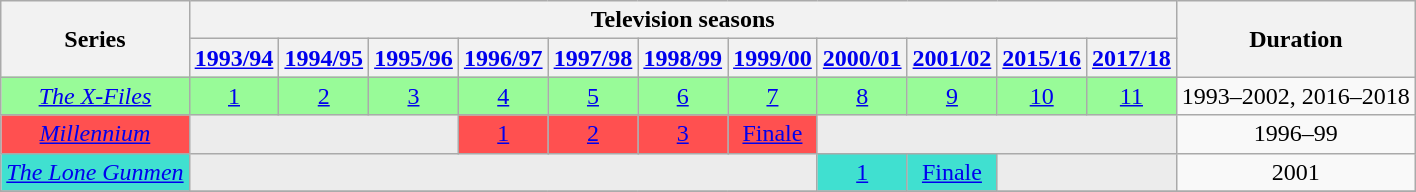<table class="wikitable">
<tr>
<th rowspan="2">Series</th>
<th colspan="11">Television seasons</th>
<th rowspan="2">Duration</th>
</tr>
<tr>
<th><a href='#'>1993/94</a></th>
<th><a href='#'>1994/95</a></th>
<th><a href='#'>1995/96</a></th>
<th><a href='#'>1996/97</a></th>
<th><a href='#'>1997/98</a></th>
<th><a href='#'>1998/99</a></th>
<th><a href='#'>1999/00</a></th>
<th><a href='#'>2000/01</a></th>
<th><a href='#'>2001/02</a></th>
<th><a href='#'>2015/16</a></th>
<th><a href='#'>2017/18</a></th>
</tr>
<tr style="text-align:center;">
<td style="background:#98FB98; text-align:center;"><em><a href='#'>The X-Files</a></em></td>
<td colspan="1" style="background:#98FB98; text-align:center;"><a href='#'>1</a></td>
<td colspan="1" style="background:#98FB98; text-align:center;"><a href='#'>2</a></td>
<td colspan="1" style="background:#98FB98; text-align:center;"><a href='#'>3</a></td>
<td colspan="1" style="background:#98FB98; text-align:center;"><a href='#'>4</a></td>
<td colspan="1" style="background:#98FB98; text-align:center;"><a href='#'>5</a></td>
<td colspan="1" style="background:#98FB98; text-align:center;"><a href='#'>6</a></td>
<td colspan="1" style="background:#98FB98; text-align:center;"><a href='#'>7</a></td>
<td colspan="1" style="background:#98FB98; text-align:center;"><a href='#'>8</a></td>
<td colspan="1" style="background:#98FB98; text-align:center;"><a href='#'>9</a></td>
<td colspan="1" style="background:#98FB98; text-align:center;"><a href='#'>10</a></td>
<td colspan="1" style="background:#98FB98; text-align:center;"><a href='#'>11</a></td>
<td>1993–2002, 2016–2018</td>
</tr>
<tr style="text-align:center;">
<td style="background:#FF5050; text-align:center;"><em><a href='#'>Millennium</a></em></td>
<td colspan="3" style="background:#ececec; color:gray; vertical-align:middle; text-align:center;" class="table-na"></td>
<td colspan="1" style="background:#FF5050; text-align:center;"><a href='#'>1</a></td>
<td colspan="1" style="background:#FF5050; text-align:center;"><a href='#'>2</a></td>
<td colspan="1" style="background:#FF5050; text-align:center;"><a href='#'>3</a></td>
<td colspan="1" style="background:#FF5050; text-align:center;"><a href='#'>Finale</a></td>
<td colspan="4" style="background:#ececec; color:gray; vertical-align:middle; text-align:center;" class="table-na"></td>
<td>1996–99</td>
</tr>
<tr style="text-align:center;">
<td style="background:#40E0D0; text-align:center;"><em><a href='#'>The Lone Gunmen</a></em></td>
<td colspan="7" style="background:#ececec; color:gray; vertical-align:middle; text-align:center;" class="table-na"></td>
<td colspan="1" style="background:#40E0D0; text-align:center;"><a href='#'>1</a></td>
<td colspan="1" style="background:#40E0D0; text-align:center;"><a href='#'>Finale</a></td>
<td colspan="2" style="background:#ececec; color:gray; vertical-align:middle; text-align:center;" class="table-na"></td>
<td>2001</td>
</tr>
<tr>
</tr>
</table>
